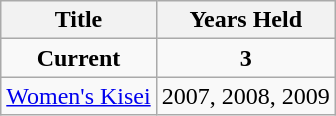<table class="wikitable">
<tr>
<th>Title</th>
<th>Years Held</th>
</tr>
<tr>
<td align="center"><strong>Current</strong></td>
<td align="center"><strong>3</strong></td>
</tr>
<tr>
<td> <a href='#'>Women's Kisei</a></td>
<td>2007, 2008, 2009</td>
</tr>
</table>
